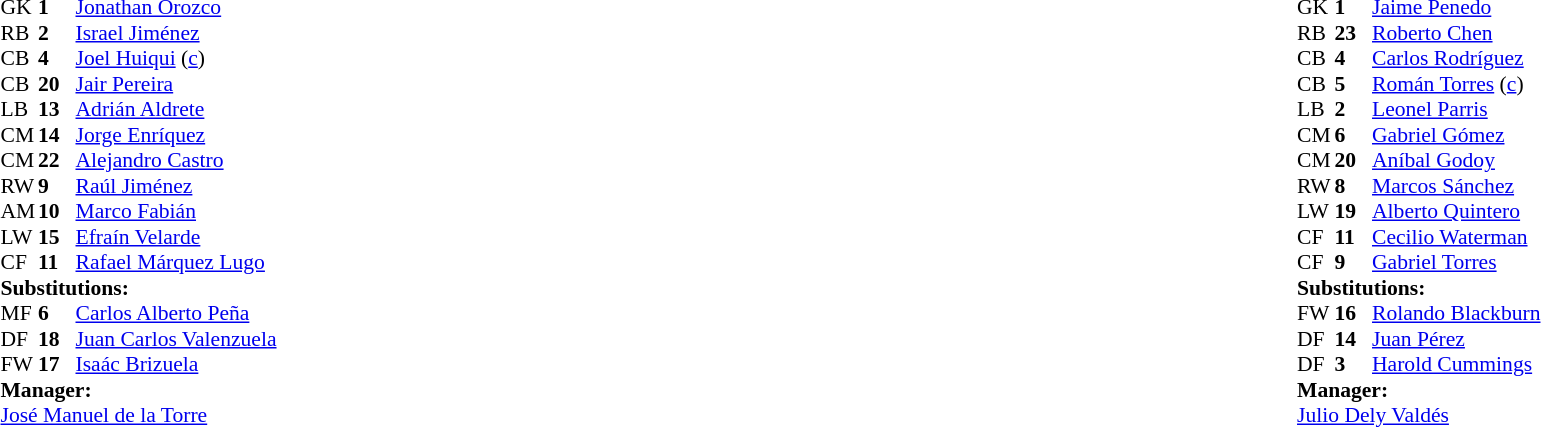<table width="100%">
<tr>
<td valign="top" width="50%"><br><table style="font-size: 90%" cellspacing="0" cellpadding="0">
<tr>
<th width="25"></th>
<th width="25"></th>
</tr>
<tr>
<td>GK</td>
<td><strong>1</strong></td>
<td><a href='#'>Jonathan Orozco</a></td>
</tr>
<tr>
<td>RB</td>
<td><strong>2</strong></td>
<td><a href='#'>Israel Jiménez</a></td>
</tr>
<tr>
<td>CB</td>
<td><strong>4</strong></td>
<td><a href='#'>Joel Huiqui</a> (<a href='#'>c</a>)</td>
</tr>
<tr>
<td>CB</td>
<td><strong>20</strong></td>
<td><a href='#'>Jair Pereira</a></td>
<td></td>
<td></td>
</tr>
<tr>
<td>LB</td>
<td><strong>13</strong></td>
<td><a href='#'>Adrián Aldrete</a></td>
</tr>
<tr>
<td>CM</td>
<td><strong>14</strong></td>
<td><a href='#'>Jorge Enríquez</a></td>
</tr>
<tr>
<td>CM</td>
<td><strong>22</strong></td>
<td><a href='#'>Alejandro Castro</a></td>
<td></td>
<td></td>
</tr>
<tr>
<td>RW</td>
<td><strong>9</strong></td>
<td><a href='#'>Raúl Jiménez</a></td>
</tr>
<tr>
<td>AM</td>
<td><strong>10</strong></td>
<td><a href='#'>Marco Fabián</a></td>
</tr>
<tr>
<td>LW</td>
<td><strong>15</strong></td>
<td><a href='#'>Efraín Velarde</a></td>
<td></td>
<td></td>
</tr>
<tr>
<td>CF</td>
<td><strong>11</strong></td>
<td><a href='#'>Rafael Márquez Lugo</a></td>
</tr>
<tr>
<td colspan=3><strong>Substitutions:</strong></td>
</tr>
<tr>
<td>MF</td>
<td><strong>6</strong></td>
<td><a href='#'>Carlos Alberto Peña</a></td>
<td></td>
<td></td>
</tr>
<tr>
<td>DF</td>
<td><strong>18</strong></td>
<td><a href='#'>Juan Carlos Valenzuela</a></td>
<td></td>
<td></td>
</tr>
<tr>
<td>FW</td>
<td><strong>17</strong></td>
<td><a href='#'>Isaác Brizuela</a></td>
<td></td>
<td></td>
</tr>
<tr>
<td colspan=3><strong>Manager:</strong></td>
</tr>
<tr>
<td colspan=3><a href='#'>José Manuel de la Torre</a></td>
</tr>
</table>
</td>
<td valign="top"></td>
<td valign="top" width="50%"><br><table style="font-size: 90%" cellspacing="0" cellpadding="0" align="center">
<tr>
<th width=25></th>
<th width=25></th>
</tr>
<tr>
<td>GK</td>
<td><strong>1</strong></td>
<td><a href='#'>Jaime Penedo</a></td>
</tr>
<tr>
<td>RB</td>
<td><strong>23</strong></td>
<td><a href='#'>Roberto Chen</a></td>
</tr>
<tr>
<td>CB</td>
<td><strong>4</strong></td>
<td><a href='#'>Carlos Rodríguez</a></td>
</tr>
<tr>
<td>CB</td>
<td><strong>5</strong></td>
<td><a href='#'>Román Torres</a> (<a href='#'>c</a>)</td>
</tr>
<tr>
<td>LB</td>
<td><strong>2</strong></td>
<td><a href='#'>Leonel Parris</a></td>
</tr>
<tr>
<td>CM</td>
<td><strong>6</strong></td>
<td><a href='#'>Gabriel Gómez</a></td>
<td></td>
<td></td>
</tr>
<tr>
<td>CM</td>
<td><strong>20</strong></td>
<td><a href='#'>Aníbal Godoy</a></td>
</tr>
<tr>
<td>RW</td>
<td><strong>8</strong></td>
<td><a href='#'>Marcos Sánchez</a></td>
</tr>
<tr>
<td>LW</td>
<td><strong>19</strong></td>
<td><a href='#'>Alberto Quintero</a></td>
</tr>
<tr>
<td>CF</td>
<td><strong>11</strong></td>
<td><a href='#'>Cecilio Waterman</a></td>
<td></td>
<td></td>
</tr>
<tr>
<td>CF</td>
<td><strong>9</strong></td>
<td><a href='#'>Gabriel Torres</a></td>
<td></td>
<td></td>
</tr>
<tr>
<td colspan=3><strong>Substitutions:</strong></td>
</tr>
<tr>
<td>FW</td>
<td><strong>16</strong></td>
<td><a href='#'>Rolando Blackburn</a></td>
<td></td>
<td></td>
</tr>
<tr>
<td>DF</td>
<td><strong>14</strong></td>
<td><a href='#'>Juan Pérez</a></td>
<td></td>
<td></td>
</tr>
<tr>
<td>DF</td>
<td><strong>3</strong></td>
<td><a href='#'>Harold Cummings</a></td>
<td></td>
<td></td>
</tr>
<tr>
<td colspan=3><strong>Manager:</strong></td>
</tr>
<tr>
<td colspan=3><a href='#'>Julio Dely Valdés</a></td>
</tr>
</table>
</td>
</tr>
</table>
